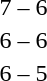<table style="text-align:center">
<tr>
<th width=200></th>
<th width=100></th>
<th width=200></th>
</tr>
<tr>
<td align=right><strong></strong></td>
<td>7 – 6</td>
<td align=left></td>
</tr>
<tr>
<td align=right><strong></strong></td>
<td>6 – 6</td>
<td align=left><strong></strong></td>
</tr>
<tr>
<td align=right><strong></strong></td>
<td>6 – 5</td>
<td align=left></td>
</tr>
</table>
